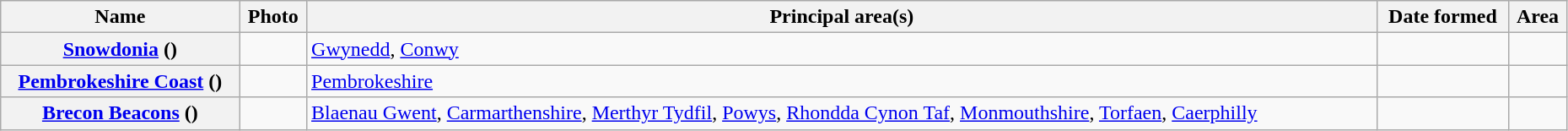<table class="wikitable sortable plainrowheaders" style="width:98%">
<tr>
<th scope="col">Name</th>
<th class="unsortable" scope="col">Photo</th>
<th scope="col">Principal area(s)</th>
<th scope="col">Date formed</th>
<th scope="col">Area</th>
</tr>
<tr>
<th scope="row"><a href='#'>Snowdonia</a> ()</th>
<td></td>
<td><a href='#'>Gwynedd</a>, <a href='#'>Conwy</a><br></td>
<td></td>
<td></td>
</tr>
<tr>
<th scope="row"><a href='#'>Pembrokeshire Coast</a> ()</th>
<td></td>
<td><a href='#'>Pembrokeshire</a><br></td>
<td></td>
<td></td>
</tr>
<tr>
<th scope="row"><a href='#'>Brecon Beacons</a> ()</th>
<td></td>
<td><a href='#'>Blaenau Gwent</a>, <a href='#'>Carmarthenshire</a>, <a href='#'>Merthyr Tydfil</a>, <a href='#'>Powys</a>, <a href='#'>Rhondda Cynon Taf</a>, <a href='#'>Monmouthshire</a>, <a href='#'>Torfaen</a>, <a href='#'>Caerphilly</a><br></td>
<td></td>
<td></td>
</tr>
</table>
